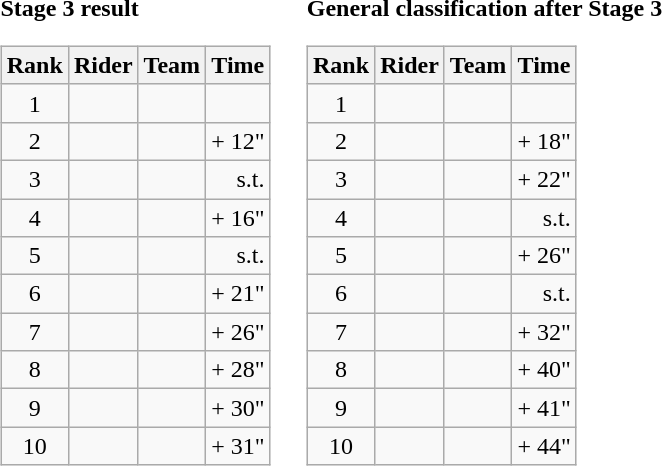<table>
<tr>
<td><strong>Stage 3 result</strong><br><table class="wikitable">
<tr>
<th scope="col">Rank</th>
<th scope="col">Rider</th>
<th scope="col">Team</th>
<th scope="col">Time</th>
</tr>
<tr>
<td style="text-align:center;">1</td>
<td></td>
<td></td>
<td style="text-align:right;"></td>
</tr>
<tr>
<td style="text-align:center;">2</td>
<td></td>
<td></td>
<td style="text-align:right;">+ 12"</td>
</tr>
<tr>
<td style="text-align:center;">3</td>
<td></td>
<td></td>
<td style="text-align:right;">s.t.</td>
</tr>
<tr>
<td style="text-align:center;">4</td>
<td></td>
<td></td>
<td style="text-align:right;">+ 16"</td>
</tr>
<tr>
<td style="text-align:center;">5</td>
<td></td>
<td></td>
<td style="text-align:right;">s.t.</td>
</tr>
<tr>
<td style="text-align:center;">6</td>
<td></td>
<td></td>
<td style="text-align:right;">+ 21"</td>
</tr>
<tr>
<td style="text-align:center;">7</td>
<td></td>
<td></td>
<td style="text-align:right;">+ 26"</td>
</tr>
<tr>
<td style="text-align:center;">8</td>
<td></td>
<td></td>
<td style="text-align:right;">+ 28"</td>
</tr>
<tr>
<td style="text-align:center;">9</td>
<td></td>
<td></td>
<td style="text-align:right;">+ 30"</td>
</tr>
<tr>
<td style="text-align:center;">10</td>
<td></td>
<td></td>
<td style="text-align:right;">+ 31"</td>
</tr>
</table>
</td>
<td></td>
<td><strong>General classification after Stage 3</strong><br><table class="wikitable">
<tr>
<th scope="col">Rank</th>
<th scope="col">Rider</th>
<th scope="col">Team</th>
<th scope="col">Time</th>
</tr>
<tr>
<td style="text-align:center;">1</td>
<td> </td>
<td></td>
<td style="text-align:right;"></td>
</tr>
<tr>
<td style="text-align:center;">2</td>
<td></td>
<td></td>
<td style="text-align:right;">+ 18"</td>
</tr>
<tr>
<td style="text-align:center;">3</td>
<td></td>
<td></td>
<td style="text-align:right;">+ 22"</td>
</tr>
<tr>
<td style="text-align:center;">4</td>
<td></td>
<td></td>
<td style="text-align:right;">s.t.</td>
</tr>
<tr>
<td style="text-align:center;">5</td>
<td></td>
<td></td>
<td style="text-align:right;">+ 26"</td>
</tr>
<tr>
<td style="text-align:center;">6</td>
<td></td>
<td></td>
<td style="text-align:right;">s.t.</td>
</tr>
<tr>
<td style="text-align:center;">7</td>
<td></td>
<td></td>
<td style="text-align:right;">+ 32"</td>
</tr>
<tr>
<td style="text-align:center;">8</td>
<td></td>
<td></td>
<td style="text-align:right;">+ 40"</td>
</tr>
<tr>
<td style="text-align:center;">9</td>
<td></td>
<td></td>
<td style="text-align:right;">+ 41"</td>
</tr>
<tr>
<td style="text-align:center;">10</td>
<td></td>
<td></td>
<td style="text-align:right;">+ 44"</td>
</tr>
</table>
</td>
</tr>
</table>
